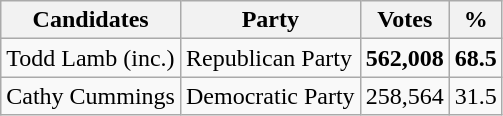<table class="wikitable">
<tr>
<th>Candidates</th>
<th>Party</th>
<th>Votes</th>
<th>%</th>
</tr>
<tr>
<td>Todd Lamb (inc.)</td>
<td>Republican Party</td>
<td><strong>562,008</strong></td>
<td><strong>68.5</strong></td>
</tr>
<tr>
<td>Cathy Cummings</td>
<td>Democratic Party</td>
<td>258,564</td>
<td>31.5</td>
</tr>
</table>
